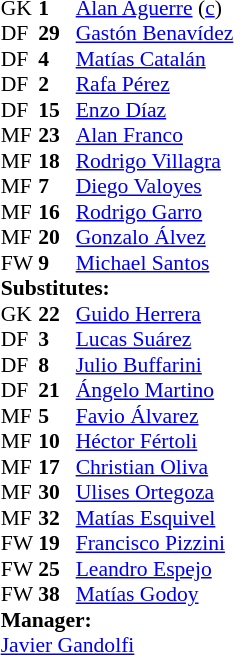<table style="font-size:90%; margin:0.2em auto;" cellspacing="0" cellpadding="0">
<tr>
<th width="25"></th>
<th width="25"></th>
</tr>
<tr>
<td>GK</td>
<td><strong>1</strong></td>
<td> <a href='#'>Alan Aguerre</a> (<a href='#'>c</a>)</td>
</tr>
<tr>
<td>DF</td>
<td><strong>29</strong></td>
<td> <a href='#'>Gastón Benavídez</a></td>
<td></td>
<td></td>
</tr>
<tr>
<td>DF</td>
<td><strong>4</strong></td>
<td> <a href='#'>Matías Catalán</a></td>
</tr>
<tr>
<td>DF</td>
<td><strong>2</strong></td>
<td> <a href='#'>Rafa Pérez</a></td>
<td></td>
</tr>
<tr>
<td>DF</td>
<td><strong>15</strong></td>
<td> <a href='#'>Enzo Díaz</a></td>
</tr>
<tr>
<td>MF</td>
<td><strong>23</strong></td>
<td> <a href='#'>Alan Franco</a></td>
<td></td>
<td></td>
</tr>
<tr>
<td>MF</td>
<td><strong>18</strong></td>
<td> <a href='#'>Rodrigo Villagra</a></td>
<td></td>
<td></td>
</tr>
<tr>
<td>MF</td>
<td><strong>7</strong></td>
<td> <a href='#'>Diego Valoyes</a></td>
</tr>
<tr>
<td>MF</td>
<td><strong>16</strong></td>
<td> <a href='#'>Rodrigo Garro</a></td>
<td></td>
<td></td>
</tr>
<tr>
<td>MF</td>
<td><strong>20</strong></td>
<td> <a href='#'>Gonzalo Álvez</a></td>
<td></td>
<td></td>
</tr>
<tr>
<td>FW</td>
<td><strong>9</strong></td>
<td> <a href='#'>Michael Santos</a></td>
</tr>
<tr>
<td colspan=3><strong>Substitutes:</strong></td>
</tr>
<tr>
<td>GK</td>
<td><strong>22</strong></td>
<td> <a href='#'>Guido Herrera</a></td>
</tr>
<tr>
<td>DF</td>
<td><strong>3</strong></td>
<td> <a href='#'>Lucas Suárez</a></td>
</tr>
<tr>
<td>DF</td>
<td><strong>8</strong></td>
<td> <a href='#'>Julio Buffarini</a></td>
</tr>
<tr>
<td>DF</td>
<td><strong>21</strong></td>
<td> <a href='#'>Ángelo Martino</a></td>
</tr>
<tr>
<td>MF</td>
<td><strong>5</strong></td>
<td> <a href='#'>Favio Álvarez</a></td>
<td></td>
<td></td>
</tr>
<tr>
<td>MF</td>
<td><strong>10</strong></td>
<td> <a href='#'>Héctor Fértoli</a></td>
</tr>
<tr>
<td>MF</td>
<td><strong>17</strong></td>
<td> <a href='#'>Christian Oliva</a></td>
</tr>
<tr>
<td>MF</td>
<td><strong>30</strong></td>
<td> <a href='#'>Ulises Ortegoza</a></td>
<td></td>
<td></td>
</tr>
<tr>
<td>MF</td>
<td><strong>32</strong></td>
<td> <a href='#'>Matías Esquivel</a></td>
<td></td>
<td></td>
</tr>
<tr>
<td>FW</td>
<td><strong>19</strong></td>
<td> <a href='#'>Francisco Pizzini</a></td>
<td></td>
<td></td>
</tr>
<tr>
<td>FW</td>
<td><strong>25</strong></td>
<td> <a href='#'>Leandro Espejo</a></td>
</tr>
<tr>
<td>FW</td>
<td><strong>38</strong></td>
<td> <a href='#'>Matías Godoy</a></td>
<td></td>
<td></td>
</tr>
<tr>
<td colspan=3><strong>Manager:</strong></td>
</tr>
<tr>
<td colspan="4"> <a href='#'>Javier Gandolfi</a></td>
</tr>
</table>
